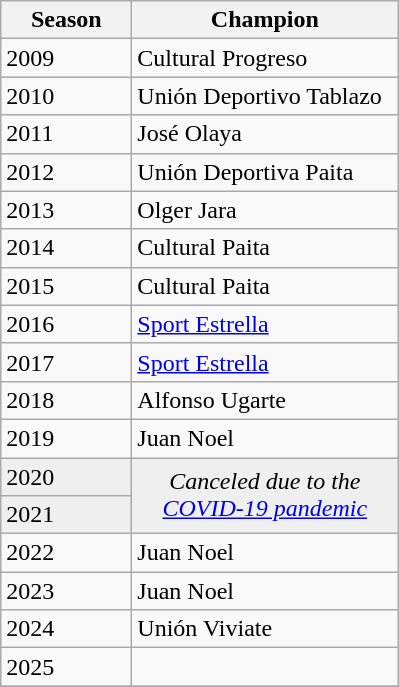<table class="wikitable sortable">
<tr>
<th width=80px>Season</th>
<th width=170px>Champion</th>
</tr>
<tr>
<td>2009</td>
<td>Cultural Progreso</td>
</tr>
<tr>
<td>2010</td>
<td>Unión Deportivo Tablazo</td>
</tr>
<tr>
<td>2011</td>
<td>José Olaya</td>
</tr>
<tr>
<td>2012</td>
<td>Unión Deportiva Paita</td>
</tr>
<tr>
<td>2013</td>
<td>Olger Jara</td>
</tr>
<tr>
<td>2014</td>
<td>Cultural Paita</td>
</tr>
<tr>
<td>2015</td>
<td>Cultural Paita</td>
</tr>
<tr>
<td>2016</td>
<td><a href='#'>Sport Estrella</a></td>
</tr>
<tr>
<td>2017</td>
<td><a href='#'>Sport Estrella</a></td>
</tr>
<tr>
<td>2018</td>
<td>Alfonso Ugarte</td>
</tr>
<tr>
<td>2019</td>
<td>Juan Noel</td>
</tr>
<tr bgcolor=#efefef>
<td>2020</td>
<td rowspan=2 colspan="1" align=center><em>Canceled due to the <a href='#'>COVID-19 pandemic</a></em></td>
</tr>
<tr bgcolor=#efefef>
<td>2021</td>
</tr>
<tr>
<td>2022</td>
<td>Juan Noel</td>
</tr>
<tr>
<td>2023</td>
<td>Juan Noel</td>
</tr>
<tr>
<td>2024</td>
<td>Unión Viviate</td>
</tr>
<tr>
<td>2025</td>
<td></td>
</tr>
<tr>
</tr>
</table>
